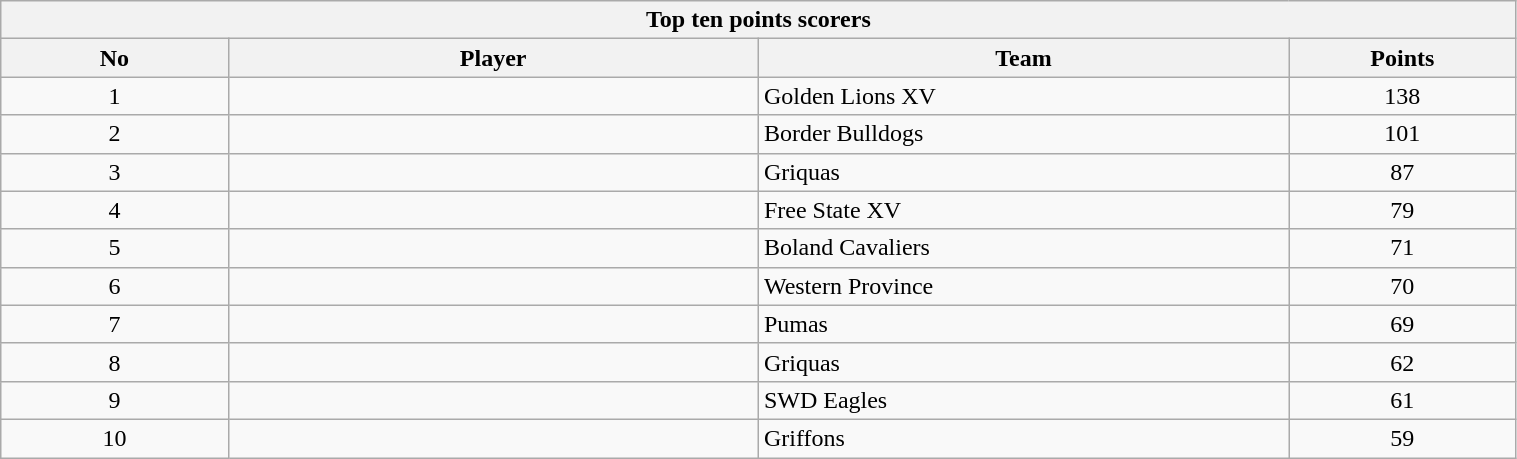<table class="wikitable collapsible sortable" style="text-align:left; font-size:100%; width:80%;">
<tr>
<th colspan="100%">Top ten points scorers</th>
</tr>
<tr>
<th style="width:15%;">No</th>
<th style="width:35%;">Player</th>
<th style="width:35%;">Team</th>
<th style="width:15%;">Points<br></th>
</tr>
<tr>
<td style="text-align:center;">1</td>
<td></td>
<td>Golden Lions XV</td>
<td style="text-align:center;">138</td>
</tr>
<tr>
<td style="text-align:center;">2</td>
<td></td>
<td>Border Bulldogs</td>
<td style="text-align:center;">101</td>
</tr>
<tr>
<td style="text-align:center;">3</td>
<td></td>
<td>Griquas</td>
<td style="text-align:center;">87</td>
</tr>
<tr>
<td style="text-align:center;">4</td>
<td></td>
<td>Free State XV</td>
<td style="text-align:center;">79</td>
</tr>
<tr>
<td style="text-align:center;">5</td>
<td></td>
<td>Boland Cavaliers</td>
<td style="text-align:center;">71</td>
</tr>
<tr>
<td style="text-align:center;">6</td>
<td></td>
<td>Western Province</td>
<td style="text-align:center;">70</td>
</tr>
<tr>
<td style="text-align:center;">7</td>
<td></td>
<td>Pumas</td>
<td style="text-align:center;">69</td>
</tr>
<tr>
<td style="text-align:center;">8</td>
<td></td>
<td>Griquas</td>
<td style="text-align:center;">62</td>
</tr>
<tr>
<td style="text-align:center;">9</td>
<td></td>
<td>SWD Eagles</td>
<td style="text-align:center;">61</td>
</tr>
<tr>
<td style="text-align:center;">10</td>
<td></td>
<td>Griffons</td>
<td style="text-align:center;">59</td>
</tr>
</table>
